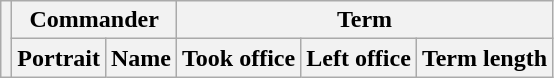<table class="wikitable">
<tr>
<th rowspan=2></th>
<th colspan=2>Commander</th>
<th colspan=3>Term</th>
</tr>
<tr>
<th>Portrait</th>
<th>Name</th>
<th>Took office</th>
<th>Left office</th>
<th>Term length<br>

</th>
</tr>
</table>
